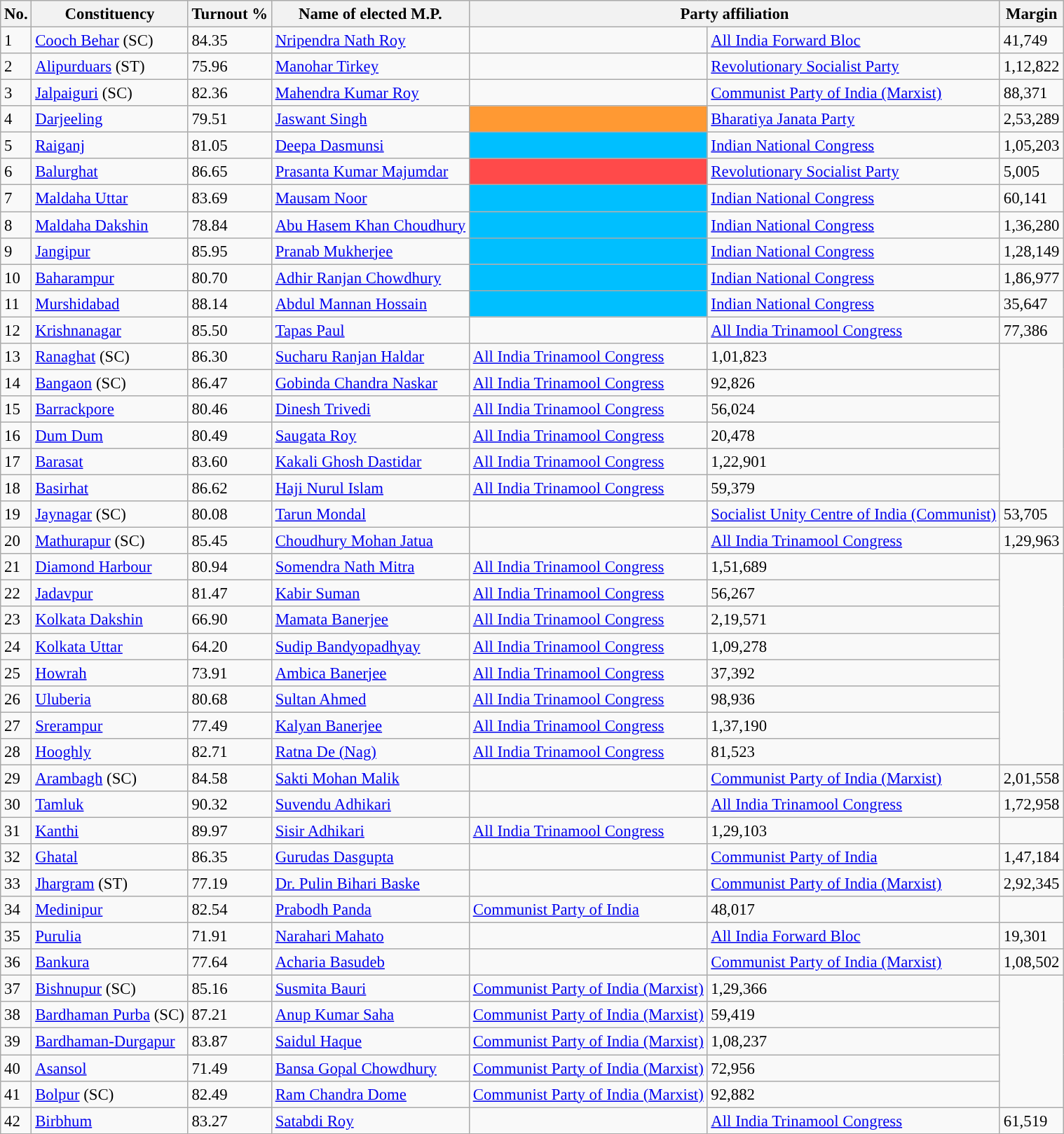<table class="sortable wikitable" style="font-size: 95%;">
<tr>
<th>No.</th>
<th>Constituency</th>
<th>Turnout %</th>
<th>Name of elected M.P.</th>
<th colspan="2">Party affiliation</th>
<th>Margin</th>
</tr>
<tr>
<td>1</td>
<td><a href='#'>Cooch Behar</a> (SC)</td>
<td>84.35</td>
<td><a href='#'>Nripendra Nath Roy</a></td>
<td></td>
<td><a href='#'>All India Forward Bloc</a></td>
<td>41,749</td>
</tr>
<tr>
<td>2</td>
<td><a href='#'>Alipurduars</a> (ST)</td>
<td>75.96</td>
<td><a href='#'>Manohar Tirkey</a></td>
<td></td>
<td><a href='#'>Revolutionary Socialist Party</a></td>
<td>1,12,822</td>
</tr>
<tr>
<td>3</td>
<td><a href='#'>Jalpaiguri</a> (SC)</td>
<td>82.36</td>
<td><a href='#'>Mahendra Kumar Roy</a></td>
<td></td>
<td><a href='#'>Communist Party of India (Marxist)</a></td>
<td>88,371</td>
</tr>
<tr>
<td>4</td>
<td><a href='#'>Darjeeling</a></td>
<td>79.51</td>
<td><a href='#'>Jaswant Singh</a></td>
<td bgcolor=#FF9933></td>
<td><a href='#'>Bharatiya Janata Party</a></td>
<td>2,53,289</td>
</tr>
<tr>
<td>5</td>
<td><a href='#'>Raiganj</a></td>
<td>81.05</td>
<td><a href='#'>Deepa Dasmunsi</a></td>
<td bgcolor=#00BFFF></td>
<td><a href='#'>Indian National Congress</a></td>
<td>1,05,203</td>
</tr>
<tr>
<td>6</td>
<td><a href='#'>Balurghat</a></td>
<td>86.65</td>
<td><a href='#'>Prasanta Kumar Majumdar</a></td>
<td bgcolor=#FF4A4A></td>
<td><a href='#'>Revolutionary Socialist Party</a></td>
<td>5,005</td>
</tr>
<tr>
<td>7</td>
<td><a href='#'>Maldaha Uttar</a></td>
<td>83.69</td>
<td><a href='#'>Mausam Noor</a></td>
<td bgcolor=#00BFFF></td>
<td><a href='#'>Indian National Congress</a></td>
<td>60,141</td>
</tr>
<tr>
<td>8</td>
<td><a href='#'>Maldaha Dakshin</a></td>
<td>78.84</td>
<td><a href='#'>Abu Hasem Khan Choudhury</a></td>
<td bgcolor=#00BFFF></td>
<td><a href='#'>Indian National Congress</a></td>
<td>1,36,280</td>
</tr>
<tr>
<td>9</td>
<td><a href='#'>Jangipur</a></td>
<td>85.95</td>
<td><a href='#'>Pranab Mukherjee</a></td>
<td bgcolor=#00BFFF></td>
<td><a href='#'>Indian National Congress</a></td>
<td>1,28,149</td>
</tr>
<tr>
<td>10</td>
<td><a href='#'>Baharampur</a></td>
<td>80.70</td>
<td><a href='#'>Adhir Ranjan Chowdhury</a></td>
<td bgcolor=#00BFFF></td>
<td><a href='#'>Indian National Congress</a></td>
<td>1,86,977</td>
</tr>
<tr>
<td>11</td>
<td><a href='#'>Murshidabad</a></td>
<td>88.14</td>
<td><a href='#'>Abdul Mannan Hossain</a></td>
<td bgcolor=#00BFFF></td>
<td><a href='#'>Indian National Congress</a></td>
<td>35,647</td>
</tr>
<tr>
<td>12</td>
<td><a href='#'>Krishnanagar</a></td>
<td>85.50</td>
<td><a href='#'>Tapas Paul</a></td>
<td></td>
<td><a href='#'>All India Trinamool Congress</a></td>
<td>77,386</td>
</tr>
<tr>
<td>13</td>
<td><a href='#'>Ranaghat</a> (SC)</td>
<td>86.30</td>
<td><a href='#'>Sucharu Ranjan Haldar</a></td>
<td><a href='#'>All India Trinamool Congress</a></td>
<td>1,01,823</td>
</tr>
<tr>
<td>14</td>
<td><a href='#'>Bangaon</a> (SC)</td>
<td>86.47</td>
<td><a href='#'>Gobinda Chandra Naskar</a></td>
<td><a href='#'>All India Trinamool Congress</a></td>
<td>92,826</td>
</tr>
<tr>
<td>15</td>
<td><a href='#'>Barrackpore</a></td>
<td>80.46</td>
<td><a href='#'>Dinesh Trivedi</a></td>
<td><a href='#'>All India Trinamool Congress</a></td>
<td>56,024</td>
</tr>
<tr>
<td>16</td>
<td><a href='#'>Dum Dum</a></td>
<td>80.49</td>
<td><a href='#'>Saugata Roy</a></td>
<td><a href='#'>All India Trinamool Congress</a></td>
<td>20,478</td>
</tr>
<tr>
<td>17</td>
<td><a href='#'>Barasat</a></td>
<td>83.60</td>
<td><a href='#'>Kakali Ghosh Dastidar</a></td>
<td><a href='#'>All India Trinamool Congress</a></td>
<td>1,22,901</td>
</tr>
<tr>
<td>18</td>
<td><a href='#'>Basirhat</a></td>
<td>86.62</td>
<td><a href='#'>Haji Nurul Islam</a></td>
<td><a href='#'>All India Trinamool Congress</a></td>
<td>59,379</td>
</tr>
<tr>
<td>19</td>
<td><a href='#'>Jaynagar</a> (SC)</td>
<td>80.08</td>
<td><a href='#'>Tarun Mondal</a></td>
<td></td>
<td><a href='#'>Socialist Unity Centre of India (Communist)</a></td>
<td>53,705</td>
</tr>
<tr>
<td>20</td>
<td><a href='#'>Mathurapur</a> (SC)</td>
<td>85.45</td>
<td><a href='#'>Choudhury Mohan Jatua</a></td>
<td></td>
<td><a href='#'>All India Trinamool Congress</a></td>
<td>1,29,963</td>
</tr>
<tr>
<td>21</td>
<td><a href='#'>Diamond Harbour</a></td>
<td>80.94</td>
<td><a href='#'>Somendra Nath Mitra</a></td>
<td><a href='#'>All India Trinamool Congress</a></td>
<td>1,51,689</td>
</tr>
<tr>
<td>22</td>
<td><a href='#'>Jadavpur</a></td>
<td>81.47</td>
<td><a href='#'>Kabir Suman</a></td>
<td><a href='#'>All India Trinamool Congress</a></td>
<td>56,267</td>
</tr>
<tr>
<td>23</td>
<td><a href='#'>Kolkata Dakshin</a></td>
<td>66.90</td>
<td><a href='#'>Mamata Banerjee</a></td>
<td><a href='#'>All India Trinamool Congress</a></td>
<td>2,19,571</td>
</tr>
<tr>
<td>24</td>
<td><a href='#'>Kolkata Uttar</a></td>
<td>64.20</td>
<td><a href='#'>Sudip Bandyopadhyay</a></td>
<td><a href='#'>All India Trinamool Congress</a></td>
<td>1,09,278</td>
</tr>
<tr>
<td>25</td>
<td><a href='#'>Howrah</a></td>
<td>73.91</td>
<td><a href='#'>Ambica Banerjee</a></td>
<td><a href='#'>All India Trinamool Congress</a></td>
<td>37,392</td>
</tr>
<tr>
<td>26</td>
<td><a href='#'>Uluberia</a></td>
<td>80.68</td>
<td><a href='#'>Sultan Ahmed</a></td>
<td><a href='#'>All India Trinamool Congress</a></td>
<td>98,936</td>
</tr>
<tr>
<td>27</td>
<td><a href='#'>Srerampur</a></td>
<td>77.49</td>
<td><a href='#'>Kalyan Banerjee</a></td>
<td><a href='#'>All India Trinamool Congress</a></td>
<td>1,37,190</td>
</tr>
<tr>
<td>28</td>
<td><a href='#'>Hooghly</a></td>
<td>82.71</td>
<td><a href='#'>Ratna De (Nag)</a></td>
<td><a href='#'>All India Trinamool Congress</a></td>
<td>81,523</td>
</tr>
<tr>
<td>29</td>
<td><a href='#'>Arambagh</a> (SC)</td>
<td>84.58</td>
<td><a href='#'>Sakti Mohan Malik</a></td>
<td></td>
<td><a href='#'>Communist Party of India (Marxist)</a></td>
<td>2,01,558</td>
</tr>
<tr>
<td>30</td>
<td><a href='#'>Tamluk</a></td>
<td>90.32</td>
<td><a href='#'>Suvendu Adhikari</a></td>
<td></td>
<td><a href='#'>All India Trinamool Congress</a></td>
<td>1,72,958</td>
</tr>
<tr>
<td>31</td>
<td><a href='#'>Kanthi</a></td>
<td>89.97</td>
<td><a href='#'>Sisir Adhikari</a></td>
<td><a href='#'>All India Trinamool Congress</a></td>
<td>1,29,103</td>
</tr>
<tr>
<td>32</td>
<td><a href='#'>Ghatal</a></td>
<td>86.35</td>
<td><a href='#'>Gurudas Dasgupta</a></td>
<td></td>
<td><a href='#'>Communist Party of India</a></td>
<td>1,47,184</td>
</tr>
<tr>
<td>33</td>
<td><a href='#'>Jhargram</a> (ST)</td>
<td>77.19</td>
<td><a href='#'>Dr. Pulin Bihari Baske</a></td>
<td></td>
<td><a href='#'>Communist Party of India (Marxist)</a></td>
<td>2,92,345</td>
</tr>
<tr>
<td>34</td>
<td><a href='#'>Medinipur</a></td>
<td>82.54</td>
<td><a href='#'>Prabodh Panda</a></td>
<td><a href='#'>Communist Party of India</a></td>
<td>48,017</td>
</tr>
<tr>
<td>35</td>
<td><a href='#'>Purulia</a></td>
<td>71.91</td>
<td><a href='#'>Narahari Mahato</a></td>
<td></td>
<td><a href='#'>All India Forward Bloc</a></td>
<td>19,301</td>
</tr>
<tr>
<td>36</td>
<td><a href='#'>Bankura</a></td>
<td>77.64</td>
<td><a href='#'>Acharia Basudeb</a></td>
<td></td>
<td><a href='#'>Communist Party of India (Marxist)</a></td>
<td>1,08,502</td>
</tr>
<tr>
<td>37</td>
<td><a href='#'>Bishnupur</a> (SC)</td>
<td>85.16</td>
<td><a href='#'>Susmita Bauri</a></td>
<td><a href='#'>Communist Party of India (Marxist)</a></td>
<td>1,29,366</td>
</tr>
<tr>
<td>38</td>
<td><a href='#'>Bardhaman Purba</a> (SC)</td>
<td>87.21</td>
<td><a href='#'>Anup Kumar Saha</a></td>
<td><a href='#'>Communist Party of India (Marxist)</a></td>
<td>59,419</td>
</tr>
<tr>
<td>39</td>
<td><a href='#'>Bardhaman-Durgapur</a></td>
<td>83.87</td>
<td><a href='#'>Saidul Haque</a></td>
<td><a href='#'>Communist Party of India (Marxist)</a></td>
<td>1,08,237</td>
</tr>
<tr>
<td>40</td>
<td><a href='#'>Asansol</a></td>
<td>71.49</td>
<td><a href='#'>Bansa Gopal Chowdhury</a></td>
<td><a href='#'>Communist Party of India (Marxist)</a></td>
<td>72,956</td>
</tr>
<tr>
<td>41</td>
<td><a href='#'>Bolpur</a> (SC)</td>
<td>82.49</td>
<td><a href='#'>Ram Chandra Dome</a></td>
<td><a href='#'>Communist Party of India (Marxist)</a></td>
<td>92,882</td>
</tr>
<tr>
<td>42</td>
<td><a href='#'>Birbhum</a></td>
<td>83.27</td>
<td><a href='#'>Satabdi Roy</a></td>
<td></td>
<td><a href='#'>All India Trinamool Congress</a></td>
<td>61,519</td>
</tr>
</table>
